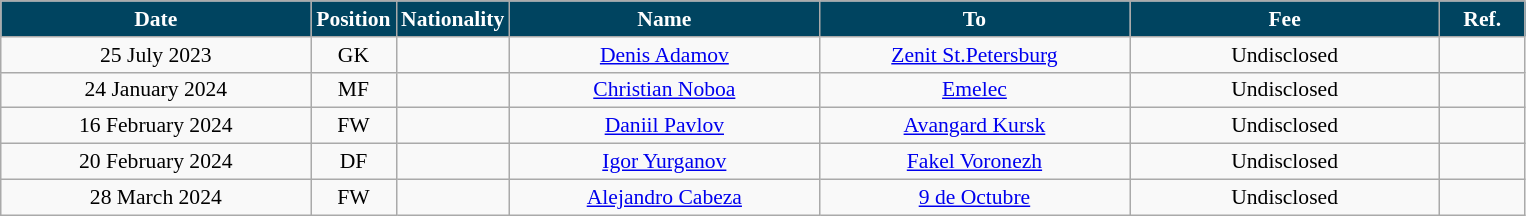<table class="wikitable"  style="text-align:center; font-size:90%; ">
<tr>
<th style="background:#004460; color:white; width:200px;">Date</th>
<th style="background:#004460; color:white; width:50px;">Position</th>
<th style="background:#004460; color:white; width:505x;">Nationality</th>
<th style="background:#004460; color:white; width:200px;">Name</th>
<th style="background:#004460; color:white; width:200px;">To</th>
<th style="background:#004460; color:white; width:200px;">Fee</th>
<th style="background:#004460; color:white; width:50px;">Ref.</th>
</tr>
<tr>
<td>25 July 2023</td>
<td>GK</td>
<td></td>
<td><a href='#'>Denis Adamov</a></td>
<td><a href='#'>Zenit St.Petersburg</a></td>
<td>Undisclosed</td>
<td></td>
</tr>
<tr>
<td>24 January 2024</td>
<td>MF</td>
<td></td>
<td><a href='#'>Christian Noboa</a></td>
<td><a href='#'>Emelec</a></td>
<td>Undisclosed</td>
<td></td>
</tr>
<tr>
<td>16 February 2024</td>
<td>FW</td>
<td></td>
<td><a href='#'>Daniil Pavlov</a></td>
<td><a href='#'>Avangard Kursk</a></td>
<td>Undisclosed</td>
<td></td>
</tr>
<tr>
<td>20 February 2024</td>
<td>DF</td>
<td></td>
<td><a href='#'>Igor Yurganov</a></td>
<td><a href='#'>Fakel Voronezh</a></td>
<td>Undisclosed</td>
<td></td>
</tr>
<tr>
<td>28 March 2024</td>
<td>FW</td>
<td></td>
<td><a href='#'>Alejandro Cabeza</a></td>
<td><a href='#'>9 de Octubre</a></td>
<td>Undisclosed</td>
<td></td>
</tr>
</table>
